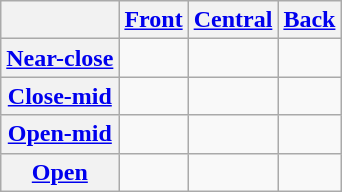<table class="wikitable" style="text-align: center;">
<tr>
<th></th>
<th><a href='#'>Front</a></th>
<th><a href='#'>Central</a></th>
<th><a href='#'>Back</a></th>
</tr>
<tr>
<th><a href='#'>Near-close</a></th>
<td> </td>
<td></td>
<td> </td>
</tr>
<tr>
<th><a href='#'>Close-mid</a></th>
<td> </td>
<td></td>
<td> </td>
</tr>
<tr>
<th><a href='#'>Open-mid</a></th>
<td></td>
<td></td>
<td> </td>
</tr>
<tr>
<th><a href='#'>Open</a></th>
<td></td>
<td> </td>
<td></td>
</tr>
</table>
